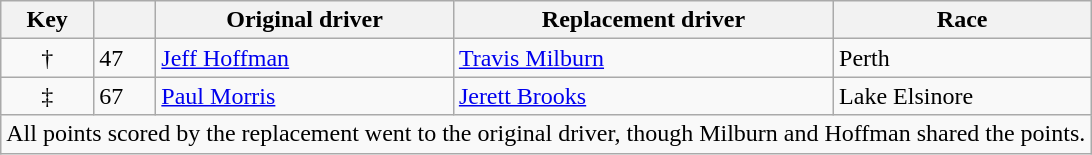<table class="wikitable">
<tr>
<th>Key</th>
<th></th>
<th>Original driver</th>
<th>Replacement driver</th>
<th>Race</th>
</tr>
<tr>
<td align=center>†</td>
<td>47</td>
<td><a href='#'>Jeff Hoffman</a></td>
<td><a href='#'>Travis Milburn</a></td>
<td>Perth</td>
</tr>
<tr>
<td align=center>‡</td>
<td>67</td>
<td><a href='#'>Paul Morris</a></td>
<td><a href='#'>Jerett Brooks</a></td>
<td>Lake Elsinore</td>
</tr>
<tr>
<td colspan=5 align=center>All points scored by the replacement went to the original driver, though Milburn and Hoffman shared the points.</td>
</tr>
</table>
